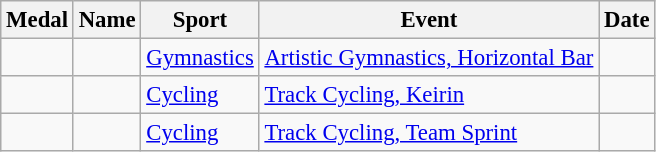<table class="wikitable sortable" style="font-size: 95%">
<tr>
<th>Medal</th>
<th>Name</th>
<th>Sport</th>
<th>Event</th>
<th>Date</th>
</tr>
<tr>
<td></td>
<td></td>
<td><a href='#'>Gymnastics</a></td>
<td><a href='#'>Artistic Gymnastics, Horizontal Bar</a></td>
<td></td>
</tr>
<tr>
<td></td>
<td></td>
<td><a href='#'>Cycling</a></td>
<td><a href='#'>Track Cycling, Keirin</a></td>
<td></td>
</tr>
<tr>
<td></td>
<td><br></td>
<td><a href='#'>Cycling</a></td>
<td><a href='#'>Track Cycling, Team Sprint</a></td>
<td></td>
</tr>
</table>
